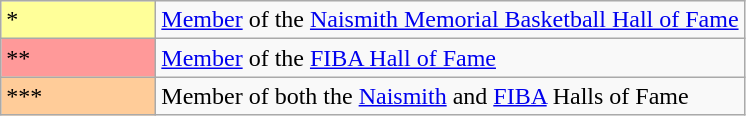<table class="wikitable sortable">
<tr>
<td style="background-color:#FFFF99; border:1px solid #aaaaaa; width:6em">*</td>
<td><a href='#'>Member</a> of the <a href='#'>Naismith Memorial Basketball Hall of Fame</a></td>
</tr>
<tr>
<td style="background-color:#FF9999; border:1px solid #aaaaaa; width:6em">**</td>
<td><a href='#'>Member</a> of the <a href='#'>FIBA Hall of Fame</a></td>
</tr>
<tr>
<td style="background-color:#FFCC99; border:1px solid #aaaaaa; width:6em">***</td>
<td>Member of both the <a href='#'>Naismith</a> and <a href='#'>FIBA</a> Halls of Fame</td>
</tr>
</table>
